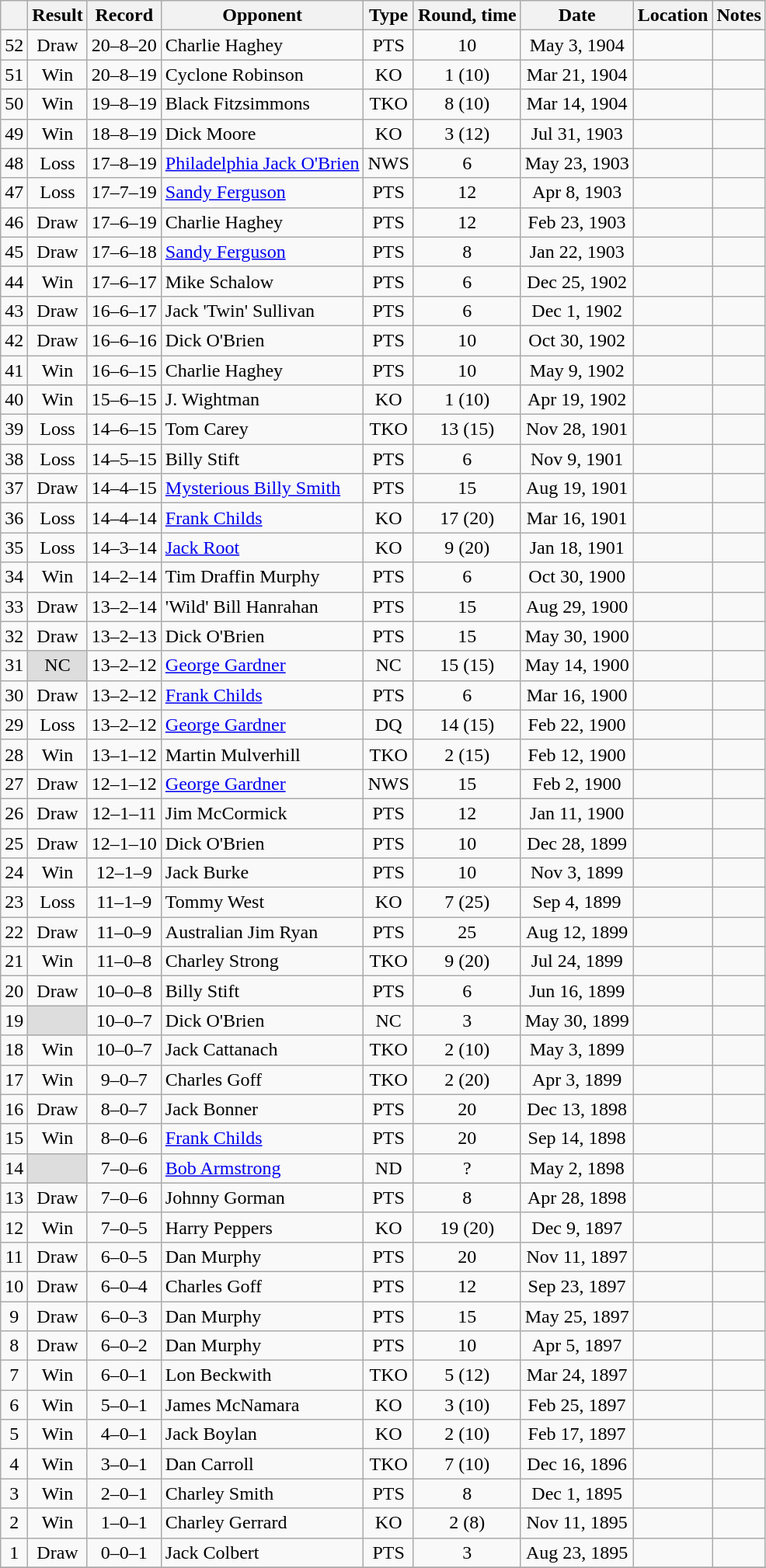<table class="wikitable mw-collapsible" style="text-align:center">
<tr>
<th></th>
<th>Result</th>
<th>Record</th>
<th>Opponent</th>
<th>Type</th>
<th>Round, time</th>
<th>Date</th>
<th>Location</th>
<th>Notes</th>
</tr>
<tr>
<td>52</td>
<td>Draw</td>
<td>20–8–20 </td>
<td align=left>Charlie Haghey</td>
<td>PTS</td>
<td>10</td>
<td>May 3, 1904</td>
<td style="text-align:left;"></td>
<td></td>
</tr>
<tr>
<td>51</td>
<td>Win</td>
<td>20–8–19 </td>
<td align=left>Cyclone Robinson</td>
<td>KO</td>
<td>1 (10)</td>
<td>Mar 21, 1904</td>
<td style="text-align:left;"></td>
<td></td>
</tr>
<tr>
<td>50</td>
<td>Win</td>
<td>19–8–19 </td>
<td align=left>Black Fitzsimmons</td>
<td>TKO</td>
<td>8 (10)</td>
<td>Mar 14, 1904</td>
<td style="text-align:left;"></td>
<td></td>
</tr>
<tr>
<td>49</td>
<td>Win</td>
<td>18–8–19 </td>
<td align=left>Dick Moore</td>
<td>KO</td>
<td>3 (12)</td>
<td>Jul 31, 1903</td>
<td style="text-align:left;"></td>
<td></td>
</tr>
<tr>
<td>48</td>
<td>Loss</td>
<td>17–8–19 </td>
<td align=left><a href='#'>Philadelphia Jack O'Brien</a></td>
<td>NWS</td>
<td>6</td>
<td>May 23, 1903</td>
<td style="text-align:left;"></td>
<td></td>
</tr>
<tr>
<td>47</td>
<td>Loss</td>
<td>17–7–19 </td>
<td align=left><a href='#'>Sandy Ferguson</a></td>
<td>PTS</td>
<td>12</td>
<td>Apr 8, 1903</td>
<td style="text-align:left;"></td>
<td></td>
</tr>
<tr>
<td>46</td>
<td>Draw</td>
<td>17–6–19 </td>
<td align=left>Charlie Haghey</td>
<td>PTS</td>
<td>12</td>
<td>Feb 23, 1903</td>
<td style="text-align:left;"></td>
<td></td>
</tr>
<tr>
<td>45</td>
<td>Draw</td>
<td>17–6–18 </td>
<td align=left><a href='#'>Sandy Ferguson</a></td>
<td>PTS</td>
<td>8</td>
<td>Jan 22, 1903</td>
<td style="text-align:left;"></td>
<td style="text-align:left;"></td>
</tr>
<tr>
<td>44</td>
<td>Win</td>
<td>17–6–17 </td>
<td align=left>Mike Schalow</td>
<td>PTS</td>
<td>6</td>
<td>Dec 25, 1902</td>
<td style="text-align:left;"></td>
<td></td>
</tr>
<tr>
<td>43</td>
<td>Draw</td>
<td>16–6–17 </td>
<td align=left>Jack 'Twin' Sullivan</td>
<td>PTS</td>
<td>6</td>
<td>Dec 1, 1902</td>
<td style="text-align:left;"></td>
<td></td>
</tr>
<tr>
<td>42</td>
<td>Draw</td>
<td>16–6–16 </td>
<td align=left>Dick O'Brien</td>
<td>PTS</td>
<td>10</td>
<td>Oct 30, 1902</td>
<td style="text-align:left;"></td>
<td></td>
</tr>
<tr>
<td>41</td>
<td>Win</td>
<td>16–6–15 </td>
<td align=left>Charlie Haghey</td>
<td>PTS</td>
<td>10</td>
<td>May 9, 1902</td>
<td style="text-align:left;"></td>
<td></td>
</tr>
<tr>
<td>40</td>
<td>Win</td>
<td>15–6–15 </td>
<td align=left>J. Wightman</td>
<td>KO</td>
<td>1 (10)</td>
<td>Apr 19, 1902</td>
<td style="text-align:left;"></td>
<td></td>
</tr>
<tr>
<td>39</td>
<td>Loss</td>
<td>14–6–15 </td>
<td align=left>Tom Carey</td>
<td>TKO</td>
<td>13 (15)</td>
<td>Nov 28, 1901</td>
<td style="text-align:left;"></td>
<td></td>
</tr>
<tr>
<td>38</td>
<td>Loss</td>
<td>14–5–15 </td>
<td align=left>Billy Stift</td>
<td>PTS</td>
<td>6</td>
<td>Nov 9, 1901</td>
<td style="text-align:left;"></td>
<td></td>
</tr>
<tr>
<td>37</td>
<td>Draw</td>
<td>14–4–15 </td>
<td align=left><a href='#'>Mysterious Billy Smith</a></td>
<td>PTS</td>
<td>15</td>
<td>Aug 19, 1901</td>
<td style="text-align:left;"></td>
<td></td>
</tr>
<tr>
<td>36</td>
<td>Loss</td>
<td>14–4–14 </td>
<td align=left><a href='#'>Frank Childs</a></td>
<td>KO</td>
<td>17 (20)</td>
<td>Mar 16, 1901</td>
<td style="text-align:left;"></td>
<td style="text-align:left;"></td>
</tr>
<tr>
<td>35</td>
<td>Loss</td>
<td>14–3–14 </td>
<td align=left><a href='#'>Jack Root</a></td>
<td>KO</td>
<td>9 (20)</td>
<td>Jan 18, 1901</td>
<td style="text-align:left;"></td>
<td></td>
</tr>
<tr>
<td>34</td>
<td>Win</td>
<td>14–2–14 </td>
<td align=left>Tim Draffin Murphy</td>
<td>PTS</td>
<td>6</td>
<td>Oct 30, 1900</td>
<td style="text-align:left;"></td>
<td></td>
</tr>
<tr>
<td>33</td>
<td>Draw</td>
<td>13–2–14 </td>
<td align=left>'Wild' Bill Hanrahan</td>
<td>PTS</td>
<td>15</td>
<td>Aug 29, 1900</td>
<td style="text-align:left;"></td>
<td></td>
</tr>
<tr>
<td>32</td>
<td>Draw</td>
<td>13–2–13 </td>
<td align=left>Dick O'Brien</td>
<td>PTS</td>
<td>15</td>
<td>May 30, 1900</td>
<td style="text-align:left;"></td>
<td></td>
</tr>
<tr>
<td>31</td>
<td style="background:#DDD">NC</td>
<td>13–2–12 </td>
<td align=left><a href='#'>George Gardner</a></td>
<td>NC</td>
<td>15 (15)</td>
<td>May 14, 1900</td>
<td style="text-align:left;"></td>
<td style="text-align:left;"></td>
</tr>
<tr>
<td>30</td>
<td>Draw</td>
<td>13–2–12 </td>
<td align=left><a href='#'>Frank Childs</a></td>
<td>PTS</td>
<td>6</td>
<td>Mar 16, 1900</td>
<td style="text-align:left;"></td>
<td style="text-align:left;"></td>
</tr>
<tr>
<td>29</td>
<td>Loss</td>
<td>13–2–12 </td>
<td align=left><a href='#'>George Gardner</a></td>
<td>DQ</td>
<td>14 (15)</td>
<td>Feb 22, 1900</td>
<td style="text-align:left;"></td>
<td style="text-align:left;"></td>
</tr>
<tr>
<td>28</td>
<td>Win</td>
<td>13–1–12 </td>
<td align=left>Martin Mulverhill</td>
<td>TKO</td>
<td>2 (15)</td>
<td>Feb 12, 1900</td>
<td style="text-align:left;"></td>
<td></td>
</tr>
<tr>
<td>27</td>
<td>Draw</td>
<td>12–1–12 </td>
<td align=left><a href='#'>George Gardner</a></td>
<td>NWS</td>
<td>15</td>
<td>Feb 2, 1900</td>
<td style="text-align:left;"></td>
<td style="text-align:left;"></td>
</tr>
<tr>
<td>26</td>
<td>Draw</td>
<td>12–1–11 </td>
<td align=left>Jim McCormick</td>
<td>PTS</td>
<td>12</td>
<td>Jan 11, 1900</td>
<td style="text-align:left;"></td>
<td></td>
</tr>
<tr>
<td>25</td>
<td>Draw</td>
<td>12–1–10 </td>
<td align=left>Dick O'Brien</td>
<td>PTS</td>
<td>10</td>
<td>Dec 28, 1899</td>
<td style="text-align:left;"></td>
<td></td>
</tr>
<tr>
<td>24</td>
<td>Win</td>
<td>12–1–9 </td>
<td align=left>Jack Burke</td>
<td>PTS</td>
<td>10</td>
<td>Nov 3, 1899</td>
<td style="text-align:left;"></td>
<td></td>
</tr>
<tr>
<td>23</td>
<td>Loss</td>
<td>11–1–9 </td>
<td align=left>Tommy West</td>
<td>KO</td>
<td>7 (25)</td>
<td>Sep 4, 1899</td>
<td style="text-align:left;"></td>
<td></td>
</tr>
<tr>
<td>22</td>
<td>Draw</td>
<td>11–0–9 </td>
<td align=left>Australian Jim Ryan</td>
<td>PTS</td>
<td>25</td>
<td>Aug 12, 1899</td>
<td style="text-align:left;"></td>
<td></td>
</tr>
<tr>
<td>21</td>
<td>Win</td>
<td>11–0–8 </td>
<td align=left>Charley Strong</td>
<td>TKO</td>
<td>9 (20)</td>
<td>Jul 24, 1899</td>
<td style="text-align:left;"></td>
<td></td>
</tr>
<tr>
<td>20</td>
<td>Draw</td>
<td>10–0–8 </td>
<td align=left>Billy Stift</td>
<td>PTS</td>
<td>6</td>
<td>Jun 16, 1899</td>
<td style="text-align:left;"></td>
<td></td>
</tr>
<tr>
<td>19</td>
<td style="background:#DDD"></td>
<td>10–0–7 </td>
<td align=left>Dick O'Brien</td>
<td>NC</td>
<td>3</td>
<td>May 30, 1899</td>
<td style="text-align:left;"></td>
<td></td>
</tr>
<tr>
<td>18</td>
<td>Win</td>
<td>10–0–7 </td>
<td align=left>Jack Cattanach</td>
<td>TKO</td>
<td>2 (10)</td>
<td>May 3, 1899</td>
<td style="text-align:left;"></td>
<td></td>
</tr>
<tr>
<td>17</td>
<td>Win</td>
<td>9–0–7 </td>
<td align=left>Charles Goff</td>
<td>TKO</td>
<td>2 (20)</td>
<td>Apr 3, 1899</td>
<td style="text-align:left;"></td>
<td></td>
</tr>
<tr>
<td>16</td>
<td>Draw</td>
<td>8–0–7 </td>
<td align=left>Jack Bonner</td>
<td>PTS</td>
<td>20</td>
<td>Dec 13, 1898</td>
<td style="text-align:left;"></td>
<td></td>
</tr>
<tr>
<td>15</td>
<td>Win</td>
<td>8–0–6 </td>
<td align=left><a href='#'>Frank Childs</a></td>
<td>PTS</td>
<td>20</td>
<td>Sep 14, 1898</td>
<td style="text-align:left;"></td>
<td style="text-align:left;"></td>
</tr>
<tr>
<td>14</td>
<td style="background:#DDD"></td>
<td>7–0–6 </td>
<td align=left><a href='#'>Bob Armstrong</a></td>
<td>ND</td>
<td>?</td>
<td>May 2, 1898</td>
<td style="text-align:left;"></td>
<td style="text-align:left;"></td>
</tr>
<tr>
<td>13</td>
<td>Draw</td>
<td>7–0–6</td>
<td align=left>Johnny Gorman</td>
<td>PTS</td>
<td>8</td>
<td>Apr 28, 1898</td>
<td style="text-align:left;"></td>
<td style="text-align:left;"></td>
</tr>
<tr>
<td>12</td>
<td>Win</td>
<td>7–0–5</td>
<td align=left>Harry Peppers</td>
<td>KO</td>
<td>19 (20)</td>
<td>Dec 9, 1897</td>
<td style="text-align:left;"></td>
<td></td>
</tr>
<tr>
<td>11</td>
<td>Draw</td>
<td>6–0–5</td>
<td align=left>Dan Murphy</td>
<td>PTS</td>
<td>20</td>
<td>Nov 11, 1897</td>
<td style="text-align:left;"></td>
<td></td>
</tr>
<tr>
<td>10</td>
<td>Draw</td>
<td>6–0–4</td>
<td align=left>Charles Goff</td>
<td>PTS</td>
<td>12</td>
<td>Sep 23, 1897</td>
<td style="text-align:left;"></td>
<td></td>
</tr>
<tr>
<td>9</td>
<td>Draw</td>
<td>6–0–3</td>
<td align=left>Dan Murphy</td>
<td>PTS</td>
<td>15</td>
<td>May 25, 1897</td>
<td style="text-align:left;"></td>
<td></td>
</tr>
<tr>
<td>8</td>
<td>Draw</td>
<td>6–0–2</td>
<td align=left>Dan Murphy</td>
<td>PTS</td>
<td>10</td>
<td>Apr 5, 1897</td>
<td style="text-align:left;"></td>
<td></td>
</tr>
<tr>
<td>7</td>
<td>Win</td>
<td>6–0–1</td>
<td align=left>Lon Beckwith</td>
<td>TKO</td>
<td>5 (12)</td>
<td>Mar 24, 1897</td>
<td style="text-align:left;"></td>
<td></td>
</tr>
<tr>
<td>6</td>
<td>Win</td>
<td>5–0–1</td>
<td align=left>James McNamara</td>
<td>KO</td>
<td>3 (10)</td>
<td>Feb 25, 1897</td>
<td style="text-align:left;"></td>
<td></td>
</tr>
<tr>
<td>5</td>
<td>Win</td>
<td>4–0–1</td>
<td align=left>Jack Boylan</td>
<td>KO</td>
<td>2 (10)</td>
<td>Feb 17, 1897</td>
<td style="text-align:left;"></td>
<td></td>
</tr>
<tr>
<td>4</td>
<td>Win</td>
<td>3–0–1</td>
<td align=left>Dan Carroll</td>
<td>TKO</td>
<td>7 (10)</td>
<td>Dec 16, 1896</td>
<td style="text-align:left;"></td>
<td></td>
</tr>
<tr>
<td>3</td>
<td>Win</td>
<td>2–0–1</td>
<td align=left>Charley Smith</td>
<td>PTS</td>
<td>8</td>
<td>Dec 1, 1895</td>
<td style="text-align:left;"></td>
<td style="text-align:left;"></td>
</tr>
<tr>
<td>2</td>
<td>Win</td>
<td>1–0–1</td>
<td align=left>Charley Gerrard</td>
<td>KO</td>
<td>2 (8)</td>
<td>Nov 11, 1895</td>
<td style="text-align:left;"></td>
<td style="text-align:left;"></td>
</tr>
<tr>
<td>1</td>
<td>Draw</td>
<td>0–0–1</td>
<td align=left>Jack Colbert</td>
<td>PTS</td>
<td>3</td>
<td>Aug 23, 1895</td>
<td style="text-align:left;"></td>
<td></td>
</tr>
<tr>
</tr>
</table>
